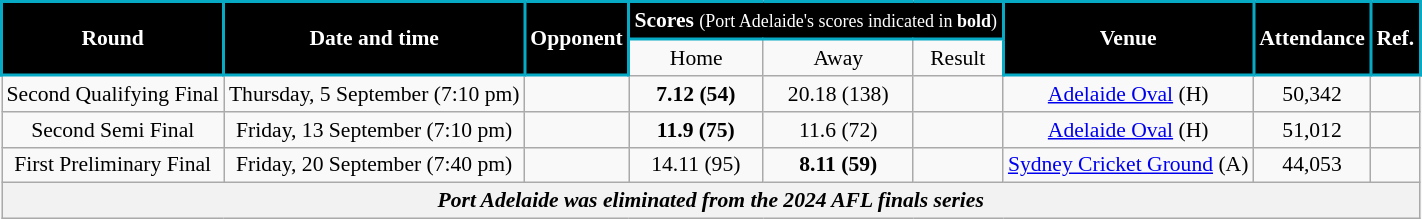<table class="wikitable" style="font-size:90%; text-align:center;">
<tr>
<td style="background:black; color:white; border: solid #06AAC5 2px" rowspan=2><strong>Round</strong></td>
<td style="background:black; color:white; border: solid #06AAC5 2px" rowspan=2><strong>Date and time</strong></td>
<td style="background:black; color:white; border: solid #06AAC5 2px" rowspan=2><strong>Opponent</strong></td>
<td style="background:black; color:white; border: solid #06AAC5 2px" colspan=3><strong>Scores</strong> <small>(Port Adelaide's scores indicated in <strong>bold</strong>)</small></td>
<td style="background:black; color:white; border: solid #06AAC5 2px" rowspan=2><strong>Venue</strong></td>
<td style="background:black; color:white; border: solid #06AAC5 2px" rowspan=2><strong>Attendance</strong></td>
<td style="background:black; color:white; border: solid #06AAC5 2px" rowspan=2><strong>Ref.</strong></td>
</tr>
<tr>
<td>Home</td>
<td>Away</td>
<td>Result</td>
</tr>
<tr>
<td>Second Qualifying Final</td>
<td>Thursday, 5 September (7:10 pm)</td>
<td></td>
<td><strong>7.12 (54)</strong></td>
<td>20.18 (138)</td>
<td></td>
<td><a href='#'>Adelaide Oval</a> (H)</td>
<td>50,342</td>
<td></td>
</tr>
<tr>
<td>Second Semi Final</td>
<td>Friday, 13 September (7:10 pm)</td>
<td></td>
<td><strong>11.9 (75)</strong></td>
<td>11.6 (72)</td>
<td></td>
<td><a href='#'>Adelaide Oval</a> (H)</td>
<td>51,012</td>
<td></td>
</tr>
<tr>
<td>First Preliminary Final</td>
<td>Friday, 20 September (7:40 pm)</td>
<td></td>
<td>14.11 (95)</td>
<td><strong>8.11 (59)</strong></td>
<td></td>
<td><a href='#'>Sydney Cricket Ground</a> (A)</td>
<td>44,053</td>
<td></td>
</tr>
<tr>
<th colspan=9><span><em>Port Adelaide was eliminated from the 2024 AFL finals series</em></span></th>
</tr>
</table>
